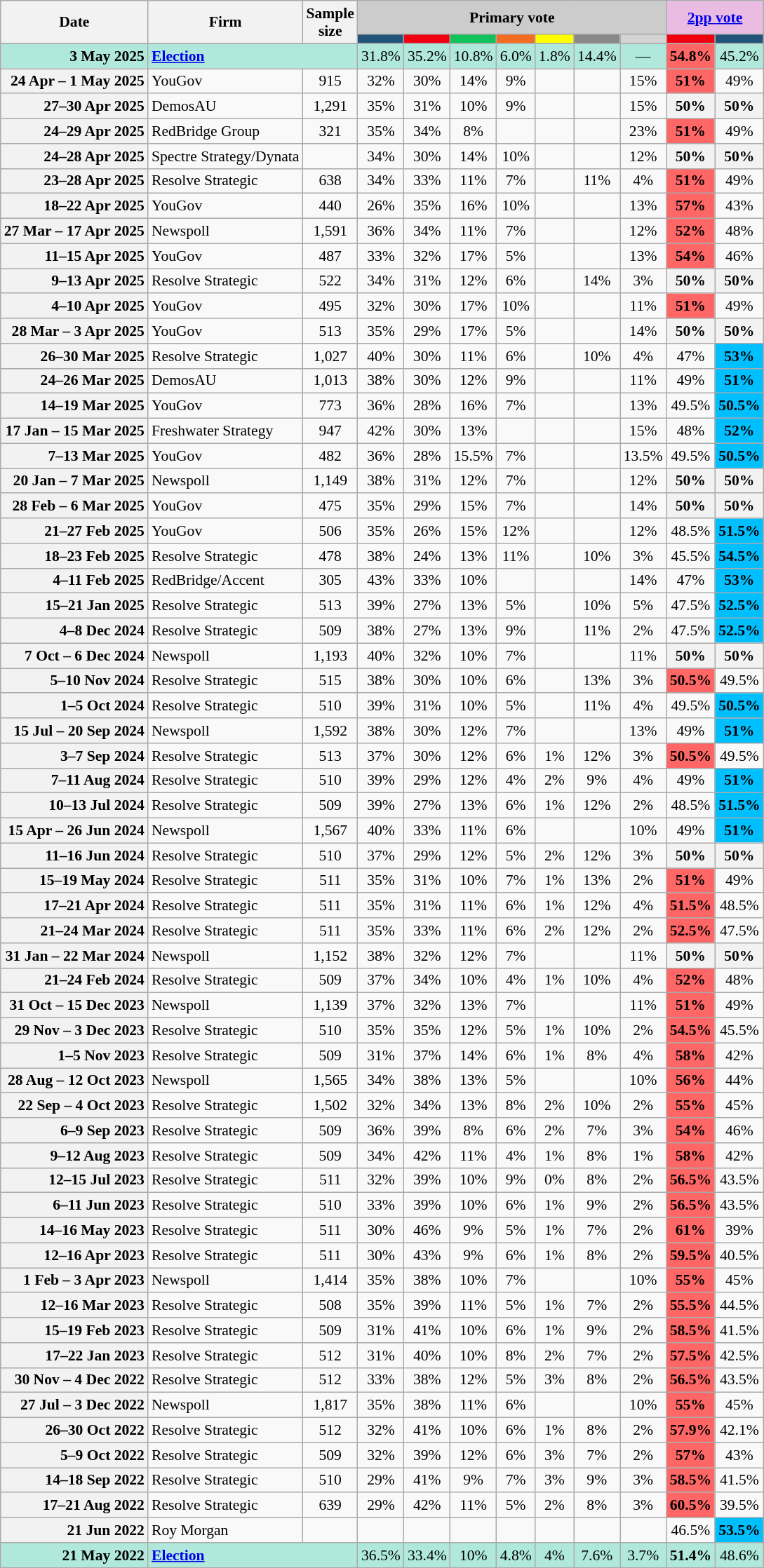<table class="nowrap wikitable tpl-blanktable" style=text-align:center;font-size:90%>
<tr>
<th rowspan=2>Date</th>
<th rowspan=2>Firm</th>
<th rowspan=2>Sample<br>size</th>
<th colspan=7 class=unsortable style=background:#ccc>Primary vote</th>
<th colspan=2 class=unsortable style=background:#ebbce3><a href='#'>2pp vote</a></th>
</tr>
<tr>
<th class="unsortable" style=background:#225479></th>
<th class="unsortable" style="background:#F00011"></th>
<th class=unsortable style=background:#10C25B></th>
<th class=unsortable style=background:#f36c21></th>
<th class=unsortable style=background:yellow></th>
<th class=unsortable style=background:#888888></th>
<th class=unsortable style=background:lightgray></th>
<th class="unsortable" style="background:#F00011"></th>
<th class="unsortable" style=background:#225479></th>
</tr>
<tr>
</tr>
<tr style=background:#b0e9db>
<td style=text-align:right data-sort-value=3-May-2025><strong>3 May 2025</strong></td>
<td colspan=2 style=text-align:left><strong><a href='#'>Election</a></strong></td>
<td>31.8%</td>
<td>35.2%</td>
<td>10.8%</td>
<td>6.0%</td>
<td>1.8%</td>
<td>14.4%</td>
<td>—</td>
<td style=background:#f66><strong>54.8%</strong></td>
<td>45.2%</td>
</tr>
<tr>
<th style=text-align:right>24 Apr – 1 May 2025</th>
<td style="text-align:left;">YouGov</td>
<td>915</td>
<td>32%</td>
<td>30%</td>
<td>14%</td>
<td>9%</td>
<td></td>
<td></td>
<td>15%</td>
<th style=background:#f66>51%</th>
<td>49%</td>
</tr>
<tr>
<th style=text-align:right>27–30 Apr 2025</th>
<td style="text-align:left;">DemosAU</td>
<td>1,291</td>
<td>35%</td>
<td>31%</td>
<td>10%</td>
<td>9%</td>
<td></td>
<td></td>
<td>15%</td>
<th>50%</th>
<th>50%</th>
</tr>
<tr>
<th style=text-align:right>24–29 Apr 2025</th>
<td style="text-align:left;">RedBridge Group</td>
<td>321</td>
<td>35%</td>
<td>34%</td>
<td>8%</td>
<td></td>
<td></td>
<td></td>
<td>23%</td>
<th style=background:#f66>51%</th>
<td>49%</td>
</tr>
<tr>
<th style=text-align:right>24–28 Apr 2025</th>
<td style="text-align:left;">Spectre Strategy/Dynata</td>
<td></td>
<td>34%</td>
<td>30%</td>
<td>14%</td>
<td>10%</td>
<td></td>
<td></td>
<td>12%</td>
<th>50%</th>
<th>50%</th>
</tr>
<tr>
<th style=text-align:right>23–28 Apr 2025</th>
<td style="text-align:left;">Resolve Strategic</td>
<td>638</td>
<td>34%</td>
<td>33%</td>
<td>11%</td>
<td>7%</td>
<td></td>
<td>11%</td>
<td>4%</td>
<th style=background:#f66>51%</th>
<td>49%</td>
</tr>
<tr>
<th style=text-align:right>18–22 Apr 2025</th>
<td style="text-align:left;">YouGov</td>
<td>440</td>
<td>26%</td>
<td>35%</td>
<td>16%</td>
<td>10%</td>
<td></td>
<td></td>
<td>13%</td>
<th style=background:#f66>57%</th>
<td>43%</td>
</tr>
<tr>
<th style=text-align:right>27 Mar – 17 Apr 2025</th>
<td style="text-align:left;">Newspoll</td>
<td>1,591</td>
<td>36%</td>
<td>34%</td>
<td>11%</td>
<td>7%</td>
<td></td>
<td></td>
<td>12%</td>
<th style=background:#f66>52%</th>
<td>48%</td>
</tr>
<tr>
<th style=text-align:right>11–15 Apr 2025</th>
<td style="text-align:left;">YouGov</td>
<td>487</td>
<td>33%</td>
<td>32%</td>
<td>17%</td>
<td>5%</td>
<td></td>
<td></td>
<td>13%</td>
<th style=background:#f66>54%</th>
<td>46%</td>
</tr>
<tr>
<th style=text-align:right>9–13 Apr 2025</th>
<td style="text-align:left;">Resolve Strategic</td>
<td>522</td>
<td>34%</td>
<td>31%</td>
<td>12%</td>
<td>6%</td>
<td></td>
<td>14%</td>
<td>3%</td>
<th>50%</th>
<th>50%</th>
</tr>
<tr>
<th style=text-align:right>4–10 Apr 2025</th>
<td style="text-align:left;">YouGov</td>
<td>495</td>
<td>32%</td>
<td>30%</td>
<td>17%</td>
<td>10%</td>
<td></td>
<td></td>
<td>11%</td>
<th style=background:#f66>51%</th>
<td>49%</td>
</tr>
<tr>
<th style=text-align:right>28 Mar – 3 Apr 2025</th>
<td style="text-align:left;">YouGov</td>
<td>513</td>
<td>35%</td>
<td>29%</td>
<td>17%</td>
<td>5%</td>
<td></td>
<td></td>
<td>14%</td>
<th>50%</th>
<th>50%</th>
</tr>
<tr>
<th style=text-align:right>26–30 Mar 2025</th>
<td style="text-align:left;">Resolve Strategic</td>
<td>1,027</td>
<td>40%</td>
<td>30%</td>
<td>11%</td>
<td>6%</td>
<td></td>
<td>10%</td>
<td>4%</td>
<td>47%</td>
<th style=background:#00bfff>53%</th>
</tr>
<tr>
<th style=text-align:right>24–26 Mar 2025</th>
<td style="text-align:left;">DemosAU</td>
<td>1,013</td>
<td>38%</td>
<td>30%</td>
<td>12%</td>
<td>9%</td>
<td></td>
<td></td>
<td>11%</td>
<td>49%</td>
<th style=background:#00bfff>51%</th>
</tr>
<tr>
<th style=text-align:right>14–19 Mar 2025</th>
<td style="text-align:left;">YouGov</td>
<td>773</td>
<td>36%</td>
<td>28%</td>
<td>16%</td>
<td>7%</td>
<td></td>
<td></td>
<td>13%</td>
<td>49.5%</td>
<th style=background:#00bfff>50.5%</th>
</tr>
<tr>
<th style=text-align:right>17 Jan – 15 Mar 2025</th>
<td style="text-align:left;">Freshwater Strategy</td>
<td>947</td>
<td>42%</td>
<td>30%</td>
<td>13%</td>
<td></td>
<td></td>
<td></td>
<td>15%</td>
<td>48%</td>
<th style=background:#00bfff>52%</th>
</tr>
<tr>
<th style=text-align:right>7–13 Mar 2025</th>
<td style="text-align:left;">YouGov</td>
<td>482</td>
<td>36%</td>
<td>28%</td>
<td>15.5%</td>
<td>7%</td>
<td></td>
<td></td>
<td>13.5%</td>
<td>49.5%</td>
<th style=background:#00bfff>50.5%</th>
</tr>
<tr>
<th style=text-align:right>20 Jan – 7 Mar 2025</th>
<td style="text-align:left;">Newspoll</td>
<td>1,149</td>
<td>38%</td>
<td>31%</td>
<td>12%</td>
<td>7%</td>
<td></td>
<td></td>
<td>12%</td>
<th>50%</th>
<th>50%</th>
</tr>
<tr>
<th style=text-align:right>28 Feb – 6 Mar 2025</th>
<td style="text-align:left;">YouGov</td>
<td>475</td>
<td>35%</td>
<td>29%</td>
<td>15%</td>
<td>7%</td>
<td></td>
<td></td>
<td>14%</td>
<th>50%</th>
<th>50%</th>
</tr>
<tr>
<th style=text-align:right>21–27 Feb 2025</th>
<td style="text-align:left;">YouGov</td>
<td>506</td>
<td>35%</td>
<td>26%</td>
<td>15%</td>
<td>12%</td>
<td></td>
<td></td>
<td>12%</td>
<td>48.5%</td>
<th style=background:#00bfff>51.5%</th>
</tr>
<tr>
<th style=text-align:right>18–23 Feb 2025</th>
<td style="text-align:left;">Resolve Strategic</td>
<td>478</td>
<td>38%</td>
<td>24%</td>
<td>13%</td>
<td>11%</td>
<td></td>
<td>10%</td>
<td>3%</td>
<td>45.5%</td>
<th style=background:#00bfff>54.5%</th>
</tr>
<tr>
<th style=text-align:right>4–11 Feb 2025</th>
<td style="text-align:left;">RedBridge/Accent</td>
<td>305</td>
<td>43%</td>
<td>33%</td>
<td>10%</td>
<td></td>
<td></td>
<td></td>
<td>14%</td>
<td>47%</td>
<th style=background:#00bfff>53%</th>
</tr>
<tr>
<th style=text-align:right>15–21 Jan 2025</th>
<td style="text-align:left;">Resolve Strategic</td>
<td>513</td>
<td>39%</td>
<td>27%</td>
<td>13%</td>
<td>5%</td>
<td></td>
<td>10%</td>
<td>5%</td>
<td>47.5%</td>
<th style=background:#00bfff>52.5%</th>
</tr>
<tr>
<th style=text-align:right>4–8 Dec 2024</th>
<td style="text-align:left;">Resolve Strategic</td>
<td>509</td>
<td>38%</td>
<td>27%</td>
<td>13%</td>
<td>9%</td>
<td></td>
<td>11%</td>
<td>2%</td>
<td>47.5%</td>
<th style=background:#00bfff>52.5%</th>
</tr>
<tr>
<th style=text-align:right>7 Oct – 6 Dec 2024</th>
<td style="text-align:left;">Newspoll</td>
<td>1,193</td>
<td>40%</td>
<td>32%</td>
<td>10%</td>
<td>7%</td>
<td></td>
<td></td>
<td>11%</td>
<th>50%</th>
<th>50%</th>
</tr>
<tr>
<th style=text-align:right>5–10 Nov 2024</th>
<td style="text-align:left;">Resolve Strategic</td>
<td>515</td>
<td>38%</td>
<td>30%</td>
<td>10%</td>
<td>6%</td>
<td></td>
<td>13%</td>
<td>3%</td>
<th style=background:#f66>50.5%</th>
<td>49.5%</td>
</tr>
<tr>
<th style=text-align:right>1–5 Oct 2024</th>
<td style="text-align:left;">Resolve Strategic</td>
<td>510</td>
<td>39%</td>
<td>31%</td>
<td>10%</td>
<td>5%</td>
<td></td>
<td>11%</td>
<td>4%</td>
<td>49.5%</td>
<th style=background:#00bfff>50.5%</th>
</tr>
<tr>
<th style=text-align:right>15 Jul – 20 Sep 2024</th>
<td style="text-align:left;">Newspoll</td>
<td>1,592</td>
<td>38%</td>
<td>30%</td>
<td>12%</td>
<td>7%</td>
<td></td>
<td></td>
<td>13%</td>
<td>49%</td>
<th style=background:#00bfff>51%</th>
</tr>
<tr>
<th style=text-align:right>3–7 Sep 2024</th>
<td style="text-align:left;">Resolve Strategic</td>
<td>513</td>
<td>37%</td>
<td>30%</td>
<td>12%</td>
<td>6%</td>
<td>1%</td>
<td>12%</td>
<td>3%</td>
<th style=background:#f66>50.5%</th>
<td>49.5%</td>
</tr>
<tr>
<th style=text-align:right>7–11 Aug 2024</th>
<td style="text-align:left;">Resolve Strategic</td>
<td>510</td>
<td>39%</td>
<td>29%</td>
<td>12%</td>
<td>4%</td>
<td>2%</td>
<td>9%</td>
<td>4%</td>
<td>49%</td>
<th style=background:#00bfff>51%</th>
</tr>
<tr>
<th style=text-align:right>10–13 Jul 2024</th>
<td style="text-align:left;">Resolve Strategic</td>
<td>509</td>
<td>39%</td>
<td>27%</td>
<td>13%</td>
<td>6%</td>
<td>1%</td>
<td>12%</td>
<td>2%</td>
<td>48.5%</td>
<th style=background:#00bfff>51.5%</th>
</tr>
<tr>
<th style=text-align:right>15 Apr – 26 Jun 2024</th>
<td style="text-align:left;">Newspoll</td>
<td>1,567</td>
<td>40%</td>
<td>33%</td>
<td>11%</td>
<td>6%</td>
<td></td>
<td></td>
<td>10%</td>
<td>49%</td>
<th style=background:#00bfff>51%</th>
</tr>
<tr>
<th style=text-align:right>11–16 Jun 2024</th>
<td style="text-align:left;">Resolve Strategic</td>
<td>510</td>
<td>37%</td>
<td>29%</td>
<td>12%</td>
<td>5%</td>
<td>2%</td>
<td>12%</td>
<td>3%</td>
<th>50%</th>
<th>50%</th>
</tr>
<tr>
<th style=text-align:right>15–19 May 2024</th>
<td style="text-align:left;">Resolve Strategic</td>
<td>511</td>
<td>35%</td>
<td>31%</td>
<td>10%</td>
<td>7%</td>
<td>1%</td>
<td>13%</td>
<td>2%</td>
<th style=background:#f66>51%</th>
<td>49%</td>
</tr>
<tr>
<th style=text-align:right>17–21 Apr 2024</th>
<td style="text-align:left;">Resolve Strategic</td>
<td>511</td>
<td>35%</td>
<td>31%</td>
<td>11%</td>
<td>6%</td>
<td>1%</td>
<td>12%</td>
<td>4%</td>
<th style=background:#f66>51.5%</th>
<td>48.5%</td>
</tr>
<tr>
<th style=text-align:right>21–24 Mar 2024</th>
<td style="text-align:left;">Resolve Strategic</td>
<td>511</td>
<td>35%</td>
<td>33%</td>
<td>11%</td>
<td>6%</td>
<td>2%</td>
<td>12%</td>
<td>2%</td>
<th style=background:#f66>52.5%</th>
<td>47.5%</td>
</tr>
<tr>
<th style=text-align:right>31 Jan – 22 Mar 2024</th>
<td style="text-align:left;">Newspoll</td>
<td>1,152</td>
<td>38%</td>
<td>32%</td>
<td>12%</td>
<td>7%</td>
<td></td>
<td></td>
<td>11%</td>
<th>50%</th>
<th>50%</th>
</tr>
<tr>
<th style=text-align:right>21–24 Feb 2024</th>
<td style="text-align:left;">Resolve Strategic</td>
<td>509</td>
<td>37%</td>
<td>34%</td>
<td>10%</td>
<td>4%</td>
<td>1%</td>
<td>10%</td>
<td>4%</td>
<th style=background:#f66>52%</th>
<td>48%</td>
</tr>
<tr>
<th style=text-align:right>31 Oct – 15 Dec 2023</th>
<td style="text-align:left;">Newspoll</td>
<td>1,139</td>
<td>37%</td>
<td>32%</td>
<td>13%</td>
<td>7%</td>
<td></td>
<td></td>
<td>11%</td>
<th style=background:#f66>51%</th>
<td>49%</td>
</tr>
<tr>
<th style=text-align:right>29 Nov – 3 Dec 2023</th>
<td style="text-align:left;">Resolve Strategic</td>
<td>510</td>
<td>35%</td>
<td>35%</td>
<td>12%</td>
<td>5%</td>
<td>1%</td>
<td>10%</td>
<td>2%</td>
<th style=background:#f66>54.5%</th>
<td>45.5%</td>
</tr>
<tr>
<th style=text-align:right>1–5 Nov 2023</th>
<td style="text-align:left;">Resolve Strategic</td>
<td>509</td>
<td>31%</td>
<td>37%</td>
<td>14%</td>
<td>6%</td>
<td>1%</td>
<td>8%</td>
<td>4%</td>
<th style=background:#f66>58%</th>
<td>42%</td>
</tr>
<tr>
<th style=text-align:right>28 Aug – 12 Oct 2023</th>
<td style="text-align:left;">Newspoll</td>
<td>1,565</td>
<td>34%</td>
<td>38%</td>
<td>13%</td>
<td>5%</td>
<td></td>
<td></td>
<td>10%</td>
<th style=background:#f66>56%</th>
<td>44%</td>
</tr>
<tr>
<th style=text-align:right>22 Sep – 4 Oct 2023</th>
<td style=text-align:left>Resolve Strategic</td>
<td>1,502</td>
<td>32%</td>
<td>34%</td>
<td>13%</td>
<td>8%</td>
<td>2%</td>
<td>10%</td>
<td>2%</td>
<th style=background:#f66>55%</th>
<td>45%</td>
</tr>
<tr>
<th style=text-align:right>6–9 Sep 2023</th>
<td style=text-align:left>Resolve Strategic</td>
<td>509</td>
<td>36%</td>
<td>39%</td>
<td>8%</td>
<td>6%</td>
<td>2%</td>
<td>7%</td>
<td>3%</td>
<th style=background:#f66>54%</th>
<td>46%</td>
</tr>
<tr>
<th style=text-align:right>9–12 Aug 2023</th>
<td style=text-align:left>Resolve Strategic</td>
<td>509</td>
<td>34%</td>
<td>42%</td>
<td>11%</td>
<td>4%</td>
<td>1%</td>
<td>8%</td>
<td>1%</td>
<th style=background:#f66>58%</th>
<td>42%</td>
</tr>
<tr>
<th style=text-align:right>12–15 Jul 2023</th>
<td style=text-align:left>Resolve Strategic</td>
<td>511</td>
<td>32%</td>
<td>39%</td>
<td>10%</td>
<td>9%</td>
<td>0%</td>
<td>8%</td>
<td>2%</td>
<th style=background:#f66>56.5%</th>
<td>43.5%</td>
</tr>
<tr>
<th style=text-align:right>6–11 Jun 2023</th>
<td style=text-align:left>Resolve Strategic</td>
<td>510</td>
<td>33%</td>
<td>39%</td>
<td>10%</td>
<td>6%</td>
<td>1%</td>
<td>9%</td>
<td>2%</td>
<th style=background:#f66>56.5%</th>
<td>43.5%</td>
</tr>
<tr>
<th style=text-align:right>14–16 May 2023</th>
<td style="text-align:left;">Resolve Strategic</td>
<td>511</td>
<td>30%</td>
<td>46%</td>
<td>9%</td>
<td>5%</td>
<td>1%</td>
<td>7%</td>
<td>2%</td>
<th style=background:#f66>61%</th>
<td>39%</td>
</tr>
<tr>
<th style=text-align:right>12–16 Apr 2023</th>
<td style="text-align:left;">Resolve Strategic</td>
<td>511</td>
<td>30%</td>
<td>43%</td>
<td>9%</td>
<td>6%</td>
<td>1%</td>
<td>8%</td>
<td>2%</td>
<th style=background:#f66>59.5%</th>
<td>40.5%</td>
</tr>
<tr>
<th style=text-align:right>1 Feb – 3 Apr 2023</th>
<td style="text-align:left;">Newspoll</td>
<td>1,414</td>
<td>35%</td>
<td>38%</td>
<td>10%</td>
<td>7%</td>
<td></td>
<td></td>
<td>10%</td>
<th style=background:#f66>55%</th>
<td>45%</td>
</tr>
<tr>
<th style=text-align:right>12–16 Mar 2023</th>
<td style="text-align:left;">Resolve Strategic</td>
<td>508</td>
<td>35%</td>
<td>39%</td>
<td>11%</td>
<td>5%</td>
<td>1%</td>
<td>7%</td>
<td>2%</td>
<th style=background:#f66>55.5%</th>
<td>44.5%</td>
</tr>
<tr>
<th style=text-align:right>15–19 Feb 2023</th>
<td style="text-align:left;">Resolve Strategic</td>
<td>509</td>
<td>31%</td>
<td>41%</td>
<td>10%</td>
<td>6%</td>
<td>1%</td>
<td>9%</td>
<td>2%</td>
<th style=background:#f66>58.5%</th>
<td>41.5%</td>
</tr>
<tr>
<th style=text-align:right>17–22 Jan 2023</th>
<td style="text-align:left;">Resolve Strategic</td>
<td>512</td>
<td>31%</td>
<td>40%</td>
<td>10%</td>
<td>8%</td>
<td>2%</td>
<td>7%</td>
<td>2%</td>
<th style=background:#f66>57.5%</th>
<td>42.5%</td>
</tr>
<tr>
<th style=text-align:right>30 Nov – 4 Dec 2022</th>
<td style="text-align:left;">Resolve Strategic</td>
<td>512</td>
<td>33%</td>
<td>38%</td>
<td>12%</td>
<td>5%</td>
<td>3%</td>
<td>8%</td>
<td>2%</td>
<th style=background:#f66>56.5%</th>
<td>43.5%</td>
</tr>
<tr>
<th style=text-align:right>27 Jul – 3 Dec 2022</th>
<td style="text-align:left;">Newspoll</td>
<td>1,817</td>
<td>35%</td>
<td>38%</td>
<td>11%</td>
<td>6%</td>
<td></td>
<td></td>
<td>10%</td>
<th style=background:#f66>55%</th>
<td>45%</td>
</tr>
<tr>
<th style=text-align:right>26–30 Oct 2022</th>
<td style="text-align:left;">Resolve Strategic</td>
<td>512</td>
<td>32%</td>
<td>41%</td>
<td>10%</td>
<td>6%</td>
<td>1%</td>
<td>8%</td>
<td>2%</td>
<th style=background:#f66>57.9%</th>
<td>42.1%</td>
</tr>
<tr>
<th style=text-align:right>5–9 Oct 2022</th>
<td style="text-align:left;">Resolve Strategic</td>
<td>509</td>
<td>32%</td>
<td>39%</td>
<td>12%</td>
<td>6%</td>
<td>3%</td>
<td>7%</td>
<td>2%</td>
<th style=background:#f66>57%</th>
<td>43%</td>
</tr>
<tr>
<th style=text-align:right data-sort-value=22-August-2022>14–18 Sep 2022</th>
<td style="text-align:left;">Resolve Strategic</td>
<td>510</td>
<td>29%</td>
<td>41%</td>
<td>9%</td>
<td>7%</td>
<td>3%</td>
<td>9%</td>
<td>3%</td>
<th style=background:#f66>58.5%</th>
<td>41.5%</td>
</tr>
<tr>
<th style=text-align:right data-sort-value=22-August-2022>17–21 Aug 2022</th>
<td style="text-align:left;">Resolve Strategic</td>
<td>639</td>
<td>29%</td>
<td>42%</td>
<td>11%</td>
<td>5%</td>
<td>2%</td>
<td>8%</td>
<td>3%</td>
<th style=background:#f66>60.5%</th>
<td>39.5%</td>
</tr>
<tr>
<th style=text-align:right data-sort-value=21-June-2022>21 Jun 2022</th>
<td style=text-align:left>Roy Morgan</td>
<td></td>
<td></td>
<td></td>
<td></td>
<td></td>
<td></td>
<td></td>
<td></td>
<td>46.5%</td>
<th style=background:#00bfff>53.5%</th>
</tr>
<tr style=background:#b0e9db>
<td style=text-align:right data-sort-value=21-May-2022><strong>21 May 2022</strong></td>
<td colspan=2 style=text-align:left><strong><a href='#'>Election</a></strong></td>
<td>36.5%</td>
<td>33.4%</td>
<td>10%</td>
<td>4.8%</td>
<td>4%</td>
<td>7.6%</td>
<td>3.7%</td>
<td><strong>51.4%</strong></td>
<td>48.6%</td>
</tr>
</table>
